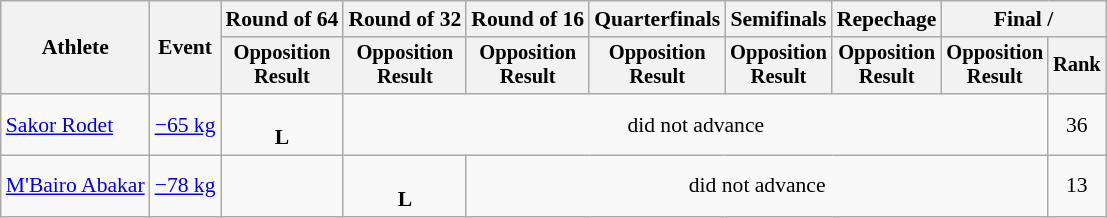<table class="wikitable" style="font-size:90%;">
<tr>
<th rowspan=2>Athlete</th>
<th rowspan=2>Event</th>
<th>Round of 64</th>
<th>Round of 32</th>
<th>Round of 16</th>
<th>Quarterfinals</th>
<th>Semifinals</th>
<th>Repechage</th>
<th colspan=2>Final / </th>
</tr>
<tr style="font-size:95%">
<th>Opposition<br>Result</th>
<th>Opposition<br>Result</th>
<th>Opposition<br>Result</th>
<th>Opposition<br>Result</th>
<th>Opposition<br>Result</th>
<th>Opposition<br>Result</th>
<th>Opposition<br>Result</th>
<th>Rank</th>
</tr>
<tr align=center>
<td align=left><a href='#'>Sakor Rodet</a></td>
<td align=left><a href='#'>−65 kg</a></td>
<td><br><strong>L</strong></td>
<td colspan=6>did not advance</td>
<td>36</td>
</tr>
<tr align=center>
<td align=left><a href='#'>M'Bairo Abakar</a></td>
<td align=left><a href='#'>−78 kg</a></td>
<td></td>
<td><br><strong>L</strong></td>
<td colspan=5>did not advance</td>
<td>13</td>
</tr>
</table>
